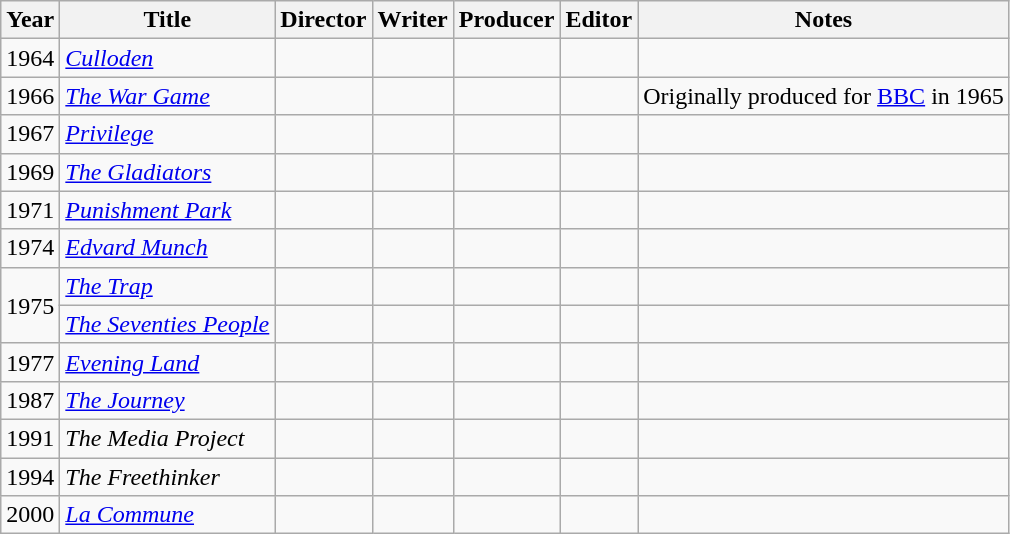<table class="wikitable">
<tr>
<th>Year</th>
<th>Title</th>
<th>Director</th>
<th>Writer</th>
<th>Producer</th>
<th>Editor</th>
<th>Notes</th>
</tr>
<tr>
<td>1964</td>
<td><em><a href='#'>Culloden</a></em></td>
<td></td>
<td></td>
<td></td>
<td></td>
<td></td>
</tr>
<tr>
<td>1966</td>
<td><em><a href='#'>The War Game</a></em></td>
<td></td>
<td></td>
<td></td>
<td></td>
<td>Originally produced for <a href='#'>BBC</a> in 1965</td>
</tr>
<tr>
<td>1967</td>
<td><em><a href='#'>Privilege</a></em></td>
<td></td>
<td></td>
<td></td>
<td></td>
<td></td>
</tr>
<tr>
<td>1969</td>
<td><em><a href='#'>The Gladiators</a></em></td>
<td></td>
<td></td>
<td></td>
<td></td>
<td></td>
</tr>
<tr>
<td>1971</td>
<td><em><a href='#'>Punishment Park</a></em></td>
<td></td>
<td></td>
<td></td>
<td></td>
<td></td>
</tr>
<tr>
<td>1974</td>
<td><em><a href='#'>Edvard Munch</a></em></td>
<td></td>
<td></td>
<td></td>
<td></td>
<td></td>
</tr>
<tr>
<td rowspan="2">1975</td>
<td><em><a href='#'>The Trap</a></em></td>
<td></td>
<td></td>
<td></td>
<td></td>
<td></td>
</tr>
<tr>
<td><em><a href='#'>The Seventies People</a></em></td>
<td></td>
<td></td>
<td></td>
<td></td>
<td></td>
</tr>
<tr>
<td>1977</td>
<td><em><a href='#'>Evening Land</a></em></td>
<td></td>
<td></td>
<td></td>
<td></td>
<td></td>
</tr>
<tr>
<td>1987</td>
<td><em><a href='#'>The Journey</a></em></td>
<td></td>
<td></td>
<td></td>
<td></td>
<td></td>
</tr>
<tr>
<td>1991</td>
<td><em>The Media Project</em></td>
<td></td>
<td></td>
<td></td>
<td></td>
<td></td>
</tr>
<tr>
<td>1994</td>
<td><em>The Freethinker</em></td>
<td></td>
<td></td>
<td></td>
<td></td>
<td></td>
</tr>
<tr>
<td>2000</td>
<td><em><a href='#'>La Commune</a></em></td>
<td></td>
<td></td>
<td></td>
<td></td>
<td></td>
</tr>
</table>
